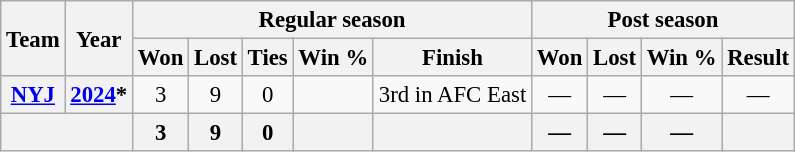<table class="wikitable" style="font-size: 95%; text-align:center;">
<tr>
<th rowspan="2">Team</th>
<th rowspan="2">Year</th>
<th colspan="5">Regular season</th>
<th colspan="4">Post season</th>
</tr>
<tr>
<th>Won</th>
<th>Lost</th>
<th>Ties</th>
<th>Win %</th>
<th>Finish</th>
<th>Won</th>
<th>Lost</th>
<th>Win %</th>
<th>Result</th>
</tr>
<tr>
<th><a href='#'>NYJ</a></th>
<th><a href='#'>2024</a>*</th>
<td>3</td>
<td>9</td>
<td>0</td>
<td></td>
<td>3rd in AFC East</td>
<td>—</td>
<td>—</td>
<td>—</td>
<td>—</td>
</tr>
<tr>
<th colspan="2"></th>
<th>3</th>
<th>9</th>
<th>0</th>
<th></th>
<th></th>
<th>—</th>
<th>—</th>
<th>—</th>
<th></th>
</tr>
</table>
